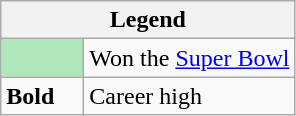<table class="wikitable">
<tr>
<th colspan="2">Legend</th>
</tr>
<tr>
<td style="background:#afe6ba; width:3em;"></td>
<td>Won the <a href='#'>Super Bowl</a></td>
</tr>
<tr>
<td><strong>Bold</strong></td>
<td>Career high</td>
</tr>
</table>
